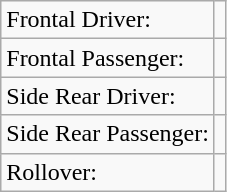<table class="wikitable">
<tr>
<td>Frontal Driver:</td>
<td></td>
</tr>
<tr>
<td>Frontal Passenger:</td>
<td></td>
</tr>
<tr>
<td>Side Rear Driver:</td>
<td></td>
</tr>
<tr>
<td>Side Rear Passenger:</td>
<td></td>
</tr>
<tr>
<td>Rollover:</td>
<td></td>
</tr>
</table>
